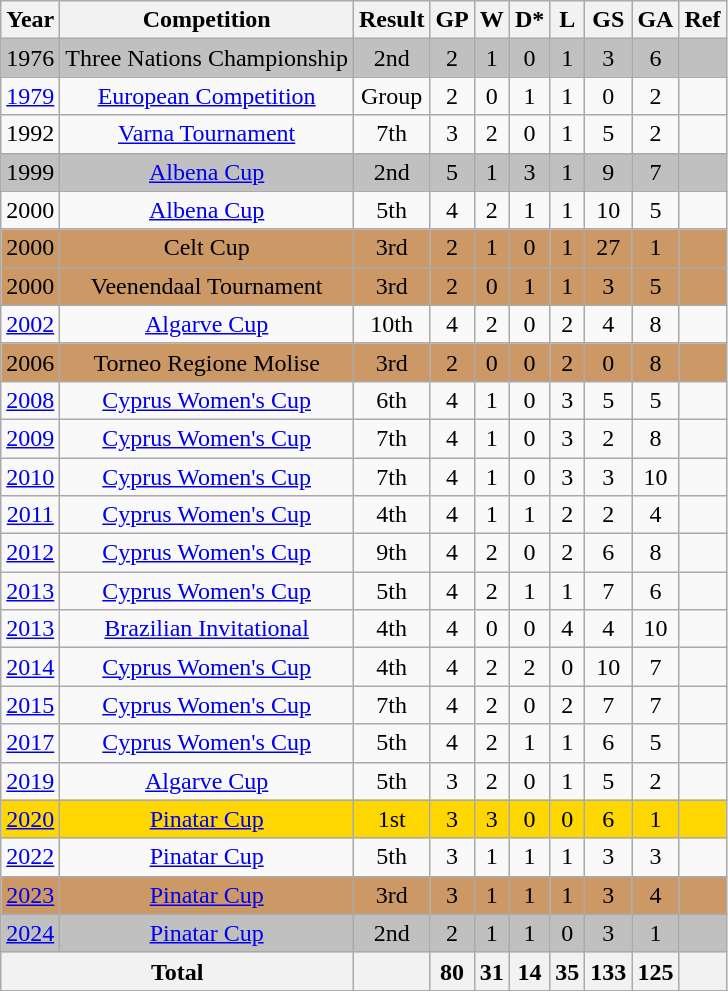<table class="wikitable" style="text-align: center;">
<tr>
<th>Year</th>
<th>Competition</th>
<th>Result</th>
<th>GP</th>
<th>W</th>
<th>D*</th>
<th>L</th>
<th>GS</th>
<th>GA</th>
<th>Ref</th>
</tr>
<tr bgcolor="silver">
<td> 1976</td>
<td>Three Nations Championship</td>
<td>2nd</td>
<td>2</td>
<td>1</td>
<td>0</td>
<td>1</td>
<td>3</td>
<td>6</td>
<td></td>
</tr>
<tr>
<td> <a href='#'>1979</a></td>
<td><a href='#'>European Competition</a></td>
<td>Group</td>
<td>2</td>
<td>0</td>
<td>1</td>
<td>1</td>
<td>0</td>
<td>2</td>
<td></td>
</tr>
<tr>
<td> 1992</td>
<td><a href='#'>Varna Tournament</a></td>
<td>7th</td>
<td>3</td>
<td>2</td>
<td>0</td>
<td>1</td>
<td>5</td>
<td>2</td>
<td></td>
</tr>
<tr bgcolor="silver">
<td> 1999</td>
<td><a href='#'>Albena Cup</a></td>
<td>2nd</td>
<td>5</td>
<td>1</td>
<td>3</td>
<td>1</td>
<td>9</td>
<td>7</td>
<td></td>
</tr>
<tr>
<td> 2000</td>
<td><a href='#'>Albena Cup</a></td>
<td>5th</td>
<td>4</td>
<td>2</td>
<td>1</td>
<td>1</td>
<td>10</td>
<td>5</td>
<td></td>
</tr>
<tr bgcolor="#cc9966">
<td> 2000</td>
<td>Celt Cup</td>
<td>3rd</td>
<td>2</td>
<td>1</td>
<td>0</td>
<td>1</td>
<td>27</td>
<td>1</td>
<td></td>
</tr>
<tr bgcolor="#cc9966">
<td> 2000</td>
<td>Veenendaal Tournament</td>
<td>3rd</td>
<td>2</td>
<td>0</td>
<td>1</td>
<td>1</td>
<td>3</td>
<td>5</td>
<td></td>
</tr>
<tr>
<td> <a href='#'>2002</a></td>
<td><a href='#'>Algarve Cup</a></td>
<td>10th</td>
<td>4</td>
<td>2</td>
<td>0</td>
<td>2</td>
<td>4</td>
<td>8</td>
<td></td>
</tr>
<tr bgcolor="#cc9966">
<td> 2006</td>
<td>Torneo Regione Molise</td>
<td>3rd</td>
<td>2</td>
<td>0</td>
<td>0</td>
<td>2</td>
<td>0</td>
<td>8</td>
<td></td>
</tr>
<tr>
<td> <a href='#'>2008</a></td>
<td><a href='#'>Cyprus Women's Cup</a></td>
<td>6th</td>
<td>4</td>
<td>1</td>
<td>0</td>
<td>3</td>
<td>5</td>
<td>5</td>
<td></td>
</tr>
<tr>
<td> <a href='#'>2009</a></td>
<td><a href='#'>Cyprus Women's Cup</a></td>
<td>7th</td>
<td>4</td>
<td>1</td>
<td>0</td>
<td>3</td>
<td>2</td>
<td>8</td>
<td></td>
</tr>
<tr>
<td> <a href='#'>2010</a></td>
<td><a href='#'>Cyprus Women's Cup</a></td>
<td>7th</td>
<td>4</td>
<td>1</td>
<td>0</td>
<td>3</td>
<td>3</td>
<td>10</td>
<td></td>
</tr>
<tr>
<td> <a href='#'>2011</a></td>
<td><a href='#'>Cyprus Women's Cup</a></td>
<td>4th</td>
<td>4</td>
<td>1</td>
<td>1</td>
<td>2</td>
<td>2</td>
<td>4</td>
<td></td>
</tr>
<tr>
<td> <a href='#'>2012</a></td>
<td><a href='#'>Cyprus Women's Cup</a></td>
<td>9th</td>
<td>4</td>
<td>2</td>
<td>0</td>
<td>2</td>
<td>6</td>
<td>8</td>
<td></td>
</tr>
<tr>
<td> <a href='#'>2013</a></td>
<td><a href='#'>Cyprus Women's Cup</a></td>
<td>5th</td>
<td>4</td>
<td>2</td>
<td>1</td>
<td>1</td>
<td>7</td>
<td>6</td>
<td></td>
</tr>
<tr>
<td> <a href='#'>2013</a></td>
<td><a href='#'>Brazilian Invitational</a></td>
<td>4th</td>
<td>4</td>
<td>0</td>
<td>0</td>
<td>4</td>
<td>4</td>
<td>10</td>
<td></td>
</tr>
<tr>
<td> <a href='#'>2014</a></td>
<td><a href='#'>Cyprus Women's Cup</a></td>
<td>4th</td>
<td>4</td>
<td>2</td>
<td>2</td>
<td>0</td>
<td>10</td>
<td>7</td>
<td></td>
</tr>
<tr>
<td> <a href='#'>2015</a></td>
<td><a href='#'>Cyprus Women's Cup</a></td>
<td>7th</td>
<td>4</td>
<td>2</td>
<td>0</td>
<td>2</td>
<td>7</td>
<td>7</td>
<td></td>
</tr>
<tr>
<td> <a href='#'>2017</a></td>
<td><a href='#'>Cyprus Women's Cup</a></td>
<td>5th</td>
<td>4</td>
<td>2</td>
<td>1</td>
<td>1</td>
<td>6</td>
<td>5</td>
<td></td>
</tr>
<tr>
<td> <a href='#'>2019</a></td>
<td><a href='#'>Algarve Cup</a></td>
<td>5th</td>
<td>3</td>
<td>2</td>
<td>0</td>
<td>1</td>
<td>5</td>
<td>2</td>
<td></td>
</tr>
<tr bgcolor="gold">
<td> <a href='#'>2020</a></td>
<td><a href='#'>Pinatar Cup</a></td>
<td>1st</td>
<td>3</td>
<td>3</td>
<td>0</td>
<td>0</td>
<td>6</td>
<td>1</td>
<td></td>
</tr>
<tr>
<td> <a href='#'>2022</a></td>
<td><a href='#'>Pinatar Cup</a></td>
<td>5th</td>
<td>3</td>
<td>1</td>
<td>1</td>
<td>1</td>
<td>3</td>
<td>3</td>
<td></td>
</tr>
<tr bgcolor="#cc9966">
<td> <a href='#'>2023</a></td>
<td><a href='#'>Pinatar Cup</a></td>
<td>3rd</td>
<td>3</td>
<td>1</td>
<td>1</td>
<td>1</td>
<td>3</td>
<td>4</td>
<td></td>
</tr>
<tr bgcolor=silver>
<td> <a href='#'>2024</a></td>
<td><a href='#'>Pinatar Cup</a></td>
<td>2nd</td>
<td>2</td>
<td>1</td>
<td>1</td>
<td>0</td>
<td>3</td>
<td>1</td>
<td></td>
</tr>
<tr>
<th colspan=2>Total</th>
<th></th>
<th>80</th>
<th>31</th>
<th>14</th>
<th>35</th>
<th>133</th>
<th>125</th>
<th></th>
</tr>
</table>
